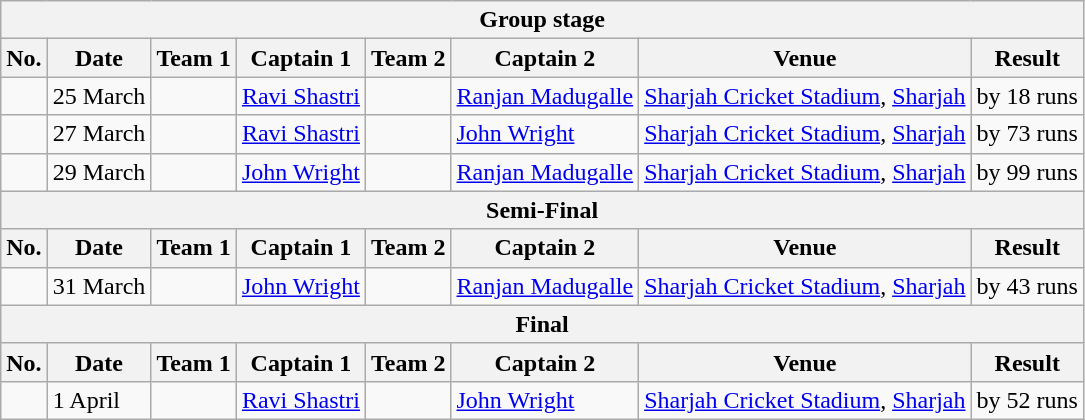<table class="wikitable">
<tr>
<th colspan="9">Group stage</th>
</tr>
<tr>
<th>No.</th>
<th>Date</th>
<th>Team 1</th>
<th>Captain 1</th>
<th>Team 2</th>
<th>Captain 2</th>
<th>Venue</th>
<th>Result</th>
</tr>
<tr>
<td></td>
<td>25 March</td>
<td></td>
<td><a href='#'>Ravi Shastri</a></td>
<td></td>
<td><a href='#'>Ranjan Madugalle</a></td>
<td><a href='#'>Sharjah Cricket Stadium</a>, <a href='#'>Sharjah</a></td>
<td> by 18 runs</td>
</tr>
<tr>
<td></td>
<td>27 March</td>
<td></td>
<td><a href='#'>Ravi Shastri</a></td>
<td></td>
<td><a href='#'>John Wright</a></td>
<td><a href='#'>Sharjah Cricket Stadium</a>, <a href='#'>Sharjah</a></td>
<td> by 73 runs</td>
</tr>
<tr>
<td></td>
<td>29 March</td>
<td></td>
<td><a href='#'>John Wright</a></td>
<td></td>
<td><a href='#'>Ranjan Madugalle</a></td>
<td><a href='#'>Sharjah Cricket Stadium</a>, <a href='#'>Sharjah</a></td>
<td> by 99 runs</td>
</tr>
<tr>
<th colspan="9">Semi-Final</th>
</tr>
<tr>
<th>No.</th>
<th>Date</th>
<th>Team 1</th>
<th>Captain 1</th>
<th>Team 2</th>
<th>Captain 2</th>
<th>Venue</th>
<th>Result</th>
</tr>
<tr>
<td></td>
<td>31 March</td>
<td></td>
<td><a href='#'>John Wright</a></td>
<td></td>
<td><a href='#'>Ranjan Madugalle</a></td>
<td><a href='#'>Sharjah Cricket Stadium</a>, <a href='#'>Sharjah</a></td>
<td> by 43 runs</td>
</tr>
<tr>
<th colspan="9">Final</th>
</tr>
<tr>
<th>No.</th>
<th>Date</th>
<th>Team 1</th>
<th>Captain 1</th>
<th>Team 2</th>
<th>Captain 2</th>
<th>Venue</th>
<th>Result</th>
</tr>
<tr>
<td></td>
<td>1 April</td>
<td></td>
<td><a href='#'>Ravi Shastri</a></td>
<td></td>
<td><a href='#'>John Wright</a></td>
<td><a href='#'>Sharjah Cricket Stadium</a>, <a href='#'>Sharjah</a></td>
<td> by 52 runs</td>
</tr>
</table>
